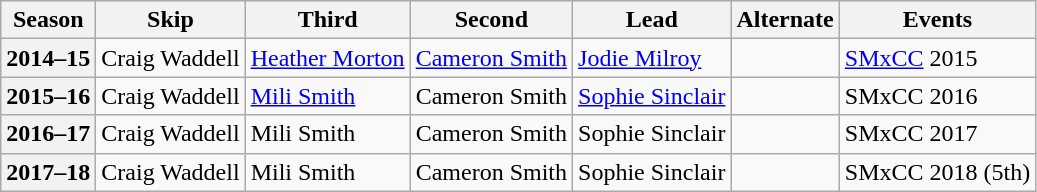<table class="wikitable">
<tr>
<th scope="col">Season</th>
<th scope="col">Skip</th>
<th scope="col">Third</th>
<th scope="col">Second</th>
<th scope="col">Lead</th>
<th scope="col">Alternate</th>
<th scope="col">Events</th>
</tr>
<tr>
<th scope="row">2014–15</th>
<td>Craig Waddell</td>
<td><a href='#'>Heather Morton</a></td>
<td><a href='#'>Cameron Smith</a></td>
<td><a href='#'>Jodie Milroy</a></td>
<td></td>
<td><a href='#'>SMxCC</a> 2015 </td>
</tr>
<tr>
<th scope="row">2015–16</th>
<td>Craig Waddell</td>
<td><a href='#'>Mili Smith</a></td>
<td>Cameron Smith</td>
<td><a href='#'>Sophie Sinclair</a></td>
<td></td>
<td>SMxCC 2016 </td>
</tr>
<tr>
<th scope="row">2016–17</th>
<td>Craig Waddell</td>
<td>Mili Smith</td>
<td>Cameron Smith</td>
<td>Sophie Sinclair</td>
<td></td>
<td>SMxCC 2017 </td>
</tr>
<tr>
<th scope="row">2017–18</th>
<td>Craig Waddell</td>
<td>Mili Smith</td>
<td>Cameron Smith</td>
<td>Sophie Sinclair</td>
<td></td>
<td>SMxCC 2018 (5th)</td>
</tr>
</table>
